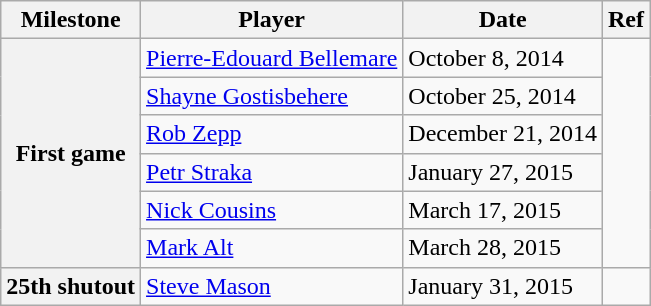<table class="wikitable">
<tr>
<th scope="col">Milestone</th>
<th scope="col">Player</th>
<th scope="col">Date</th>
<th scope="col">Ref</th>
</tr>
<tr>
<th rowspan=6>First game</th>
<td><a href='#'>Pierre-Edouard Bellemare</a></td>
<td>October 8, 2014</td>
<td rowspan=6></td>
</tr>
<tr>
<td><a href='#'>Shayne Gostisbehere</a></td>
<td>October 25, 2014</td>
</tr>
<tr>
<td><a href='#'>Rob Zepp</a></td>
<td>December 21, 2014</td>
</tr>
<tr>
<td><a href='#'>Petr Straka</a></td>
<td>January 27, 2015</td>
</tr>
<tr>
<td><a href='#'>Nick Cousins</a></td>
<td>March 17, 2015</td>
</tr>
<tr>
<td><a href='#'>Mark Alt</a></td>
<td>March 28, 2015</td>
</tr>
<tr>
<th>25th shutout</th>
<td><a href='#'>Steve Mason</a></td>
<td>January 31, 2015</td>
<td></td>
</tr>
</table>
